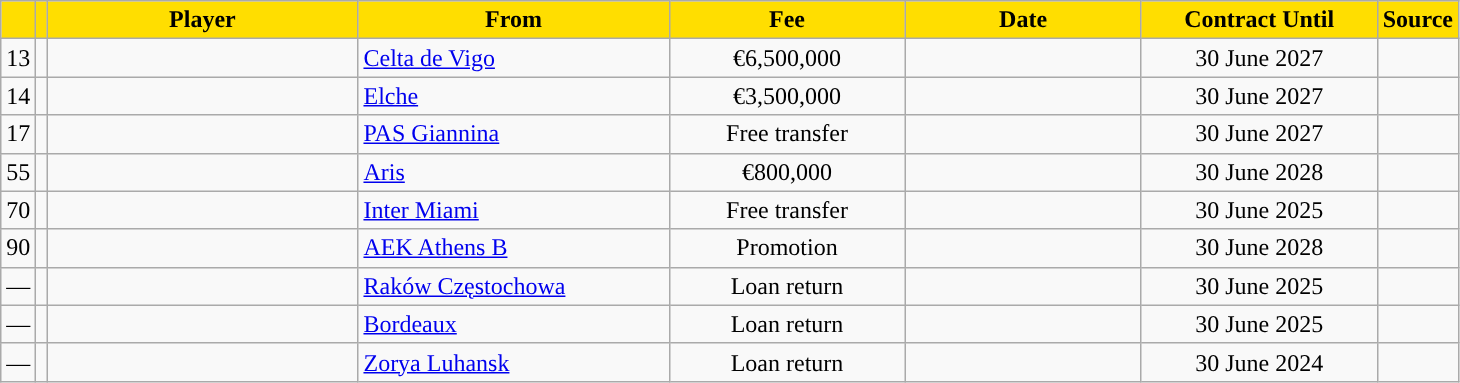<table class="wikitable sortable">
<tr>
<th style="background:#FFDE00"></th>
<th style="background:#FFDE00"></th>
<th width=200 style="background:#FFDE00">Player</th>
<th width=200 style="background:#FFDE00">From</th>
<th width=150 style="background:#FFDE00">Fee</th>
<th width=150 style="background:#FFDE00">Date</th>
<th width=150 style="background:#FFDE00">Contract Until</th>
<th style="background:#FFDE00">Source</th>
</tr>
<tr>
<td align=center>13</td>
<td align=center></td>
<td></td>
<td> <a href='#'>Celta de Vigo</a></td>
<td align=center>€6,500,000</td>
<td align=center></td>
<td align=center>30 June 2027</td>
<td align=center></td>
</tr>
<tr>
<td align=center>14</td>
<td align=center></td>
<td></td>
<td> <a href='#'>Elche</a></td>
<td align=center>€3,500,000</td>
<td align=center></td>
<td align=center>30 June 2027</td>
<td align=center></td>
</tr>
<tr>
<td align=center>17</td>
<td align=center></td>
<td></td>
<td> <a href='#'>PAS Giannina</a></td>
<td align=center>Free transfer</td>
<td align=center></td>
<td align=center>30 June 2027</td>
<td align=center></td>
</tr>
<tr>
<td align=center>55</td>
<td align=center></td>
<td></td>
<td> <a href='#'>Aris</a></td>
<td align=center>€800,000</td>
<td align=center></td>
<td align=center>30 June 2028</td>
<td align=center></td>
</tr>
<tr>
<td align=center>70</td>
<td align=center></td>
<td></td>
<td> <a href='#'>Inter Miami</a></td>
<td align=center>Free transfer</td>
<td align=center></td>
<td align=center>30 June 2025</td>
<td align=center></td>
</tr>
<tr>
<td align=center>90</td>
<td align=center></td>
<td></td>
<td> <a href='#'>AEK Athens Β</a></td>
<td align=center>Promotion</td>
<td align=center></td>
<td align=center>30 June 2028</td>
<td align=center></td>
</tr>
<tr>
<td align=center>—</td>
<td align=center></td>
<td></td>
<td> <a href='#'>Raków Częstochowa</a></td>
<td align=center>Loan return</td>
<td align=center></td>
<td align=center>30 June 2025</td>
<td align=center></td>
</tr>
<tr>
<td align=center>—</td>
<td align=center></td>
<td></td>
<td> <a href='#'>Bordeaux</a></td>
<td align=center>Loan return</td>
<td align=center></td>
<td align=center>30 June 2025</td>
<td align=center></td>
</tr>
<tr>
<td align=center>—</td>
<td align=center></td>
<td></td>
<td> <a href='#'>Zorya Luhansk</a></td>
<td align=center>Loan return</td>
<td align=center></td>
<td align=center>30 June 2024</td>
<td align=center></td>
</tr>
</table>
